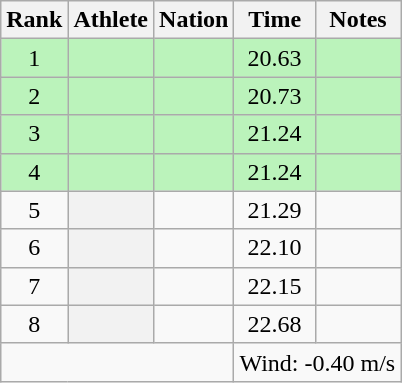<table class="wikitable plainrowheaders sortable" style="text-align:center;">
<tr>
<th scope=col>Rank</th>
<th scope=col>Athlete</th>
<th scope=col>Nation</th>
<th scope=col>Time</th>
<th scope=col>Notes</th>
</tr>
<tr bgcolor=#bbf3bb>
<td>1</td>
<th scope=row style="background:#bbf3bb; text-align:left;"></th>
<td align=left></td>
<td>20.63</td>
<td></td>
</tr>
<tr bgcolor=#bbf3bb>
<td>2</td>
<th scope=row style="background:#bbf3bb; text-align:left;"></th>
<td align=left></td>
<td>20.73</td>
<td></td>
</tr>
<tr bgcolor=#bbf3bb>
<td>3</td>
<th scope=row style="background:#bbf3bb; text-align:left;"></th>
<td align=left></td>
<td>21.24</td>
<td></td>
</tr>
<tr bgcolor=#bbf3bb>
<td>4</td>
<th scope=row style="background:#bbf3bb; text-align:left;"></th>
<td align=left></td>
<td>21.24</td>
<td></td>
</tr>
<tr>
<td>5</td>
<th scope=row style=text-align:left;></th>
<td align=left></td>
<td>21.29</td>
<td></td>
</tr>
<tr>
<td>6</td>
<th scope=row style=text-align:left;></th>
<td align=left></td>
<td>22.10</td>
<td></td>
</tr>
<tr>
<td>7</td>
<th scope=row style=text-align:left;></th>
<td align=left></td>
<td>22.15</td>
<td></td>
</tr>
<tr>
<td>8</td>
<th scope=row style=text-align:left;></th>
<td align=left></td>
<td>22.68</td>
<td></td>
</tr>
<tr class=sortbottom>
<td colspan=3></td>
<td colspan=2 style=text-align:left;>Wind: -0.40 m/s</td>
</tr>
</table>
